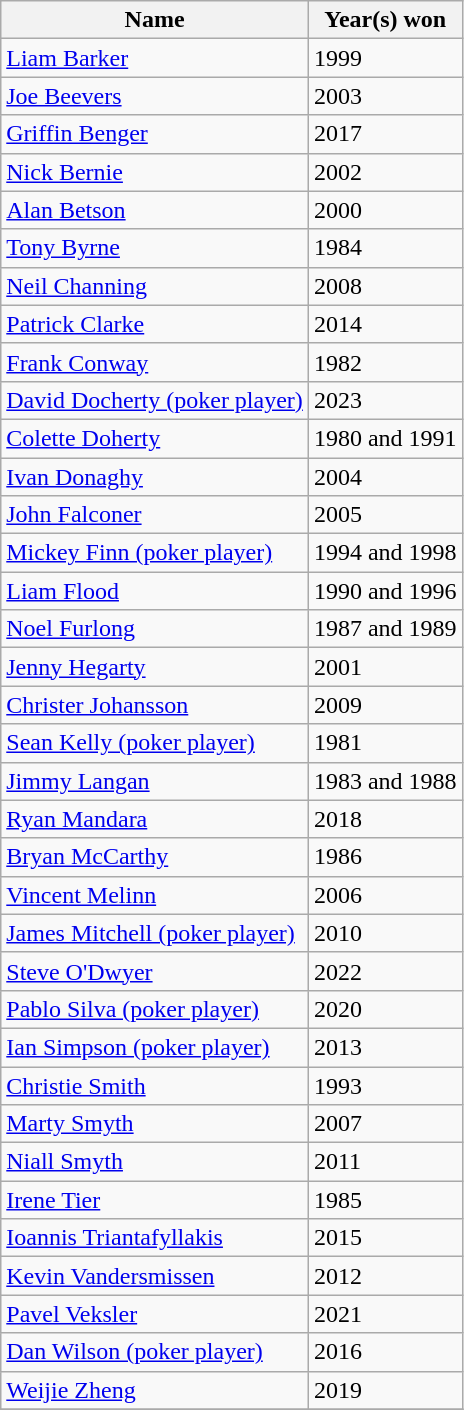<table class="wikitable sortable" border="1">
<tr>
<th>Name</th>
<th>Year(s) won</th>
</tr>
<tr>
<td><a href='#'>Liam Barker</a></td>
<td>1999</td>
</tr>
<tr>
<td><a href='#'>Joe Beevers</a></td>
<td>2003</td>
</tr>
<tr>
<td><a href='#'>Griffin Benger</a></td>
<td>2017</td>
</tr>
<tr>
<td><a href='#'>Nick Bernie</a></td>
<td>2002</td>
</tr>
<tr>
<td><a href='#'>Alan Betson</a></td>
<td>2000</td>
</tr>
<tr>
<td><a href='#'>Tony Byrne</a></td>
<td>1984</td>
</tr>
<tr>
<td><a href='#'>Neil Channing</a></td>
<td>2008</td>
</tr>
<tr>
<td><a href='#'>Patrick Clarke</a></td>
<td>2014</td>
</tr>
<tr>
<td><a href='#'>Frank Conway</a></td>
<td>1982</td>
</tr>
<tr>
<td><a href='#'>David Docherty (poker player)</a></td>
<td>2023</td>
</tr>
<tr>
<td><a href='#'>Colette Doherty</a></td>
<td>1980 and 1991</td>
</tr>
<tr>
<td><a href='#'>Ivan Donaghy</a></td>
<td>2004</td>
</tr>
<tr>
<td><a href='#'>John Falconer</a></td>
<td>2005</td>
</tr>
<tr>
<td><a href='#'>Mickey Finn (poker player)</a></td>
<td>1994 and 1998</td>
</tr>
<tr>
<td><a href='#'>Liam Flood</a></td>
<td>1990 and 1996</td>
</tr>
<tr>
<td><a href='#'>Noel Furlong</a></td>
<td>1987 and 1989</td>
</tr>
<tr>
<td><a href='#'>Jenny Hegarty</a></td>
<td>2001</td>
</tr>
<tr>
<td><a href='#'>Christer Johansson</a></td>
<td>2009</td>
</tr>
<tr>
<td><a href='#'>Sean Kelly (poker player)</a></td>
<td>1981</td>
</tr>
<tr>
<td><a href='#'>Jimmy Langan</a></td>
<td>1983 and 1988</td>
</tr>
<tr>
<td><a href='#'>Ryan Mandara</a></td>
<td>2018</td>
</tr>
<tr>
<td><a href='#'>Bryan McCarthy</a></td>
<td>1986</td>
</tr>
<tr>
<td><a href='#'>Vincent Melinn</a></td>
<td>2006</td>
</tr>
<tr>
<td><a href='#'>James Mitchell (poker player)</a></td>
<td>2010</td>
</tr>
<tr>
<td><a href='#'>Steve O'Dwyer</a></td>
<td>2022</td>
</tr>
<tr>
<td><a href='#'>Pablo Silva (poker player)</a></td>
<td>2020</td>
</tr>
<tr>
<td><a href='#'>Ian Simpson (poker player)</a></td>
<td>2013</td>
</tr>
<tr>
<td><a href='#'>Christie Smith</a></td>
<td>1993</td>
</tr>
<tr>
<td><a href='#'>Marty Smyth</a></td>
<td>2007</td>
</tr>
<tr>
<td><a href='#'>Niall Smyth</a></td>
<td>2011</td>
</tr>
<tr>
<td><a href='#'>Irene Tier</a></td>
<td>1985</td>
</tr>
<tr>
<td><a href='#'>Ioannis Triantafyllakis</a></td>
<td>2015</td>
</tr>
<tr>
<td><a href='#'>Kevin Vandersmissen</a></td>
<td>2012</td>
</tr>
<tr>
<td><a href='#'>Pavel Veksler</a></td>
<td>2021</td>
</tr>
<tr>
<td><a href='#'>Dan Wilson (poker player)</a></td>
<td>2016</td>
</tr>
<tr>
<td><a href='#'>Weijie Zheng</a></td>
<td>2019</td>
</tr>
<tr>
</tr>
</table>
